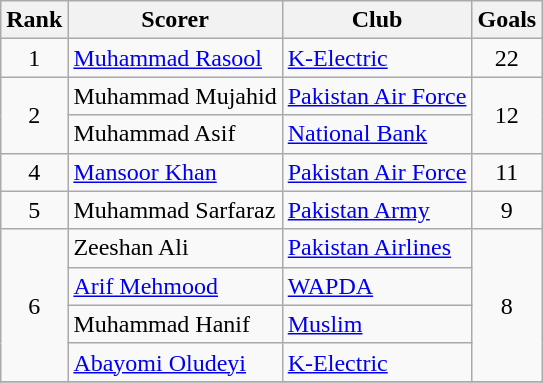<table class="wikitable">
<tr>
<th>Rank</th>
<th>Scorer</th>
<th>Club</th>
<th>Goals</th>
</tr>
<tr>
<td align=center>1</td>
<td><a href='#'>Muhammad Rasool</a></td>
<td><a href='#'>K-Electric</a></td>
<td align=center>22</td>
</tr>
<tr>
<td rowspan=2 align=center>2</td>
<td>Muhammad Mujahid</td>
<td><a href='#'>Pakistan Air Force</a></td>
<td rowspan=2 align=center>12</td>
</tr>
<tr>
<td>Muhammad Asif</td>
<td><a href='#'>National Bank</a></td>
</tr>
<tr>
<td align=center>4</td>
<td><a href='#'>Mansoor Khan</a></td>
<td><a href='#'>Pakistan Air Force</a></td>
<td align=center>11</td>
</tr>
<tr>
<td align=center>5</td>
<td>Muhammad Sarfaraz</td>
<td><a href='#'>Pakistan Army</a></td>
<td align=center>9</td>
</tr>
<tr>
<td rowspan=4 align=center>6</td>
<td>Zeeshan Ali</td>
<td><a href='#'>Pakistan Airlines</a></td>
<td rowspan=4 align=center>8</td>
</tr>
<tr>
<td><a href='#'>Arif Mehmood</a></td>
<td><a href='#'>WAPDA</a></td>
</tr>
<tr>
<td>Muhammad Hanif</td>
<td><a href='#'>Muslim</a></td>
</tr>
<tr>
<td><a href='#'>Abayomi Oludeyi</a></td>
<td><a href='#'>K-Electric</a></td>
</tr>
<tr>
</tr>
</table>
